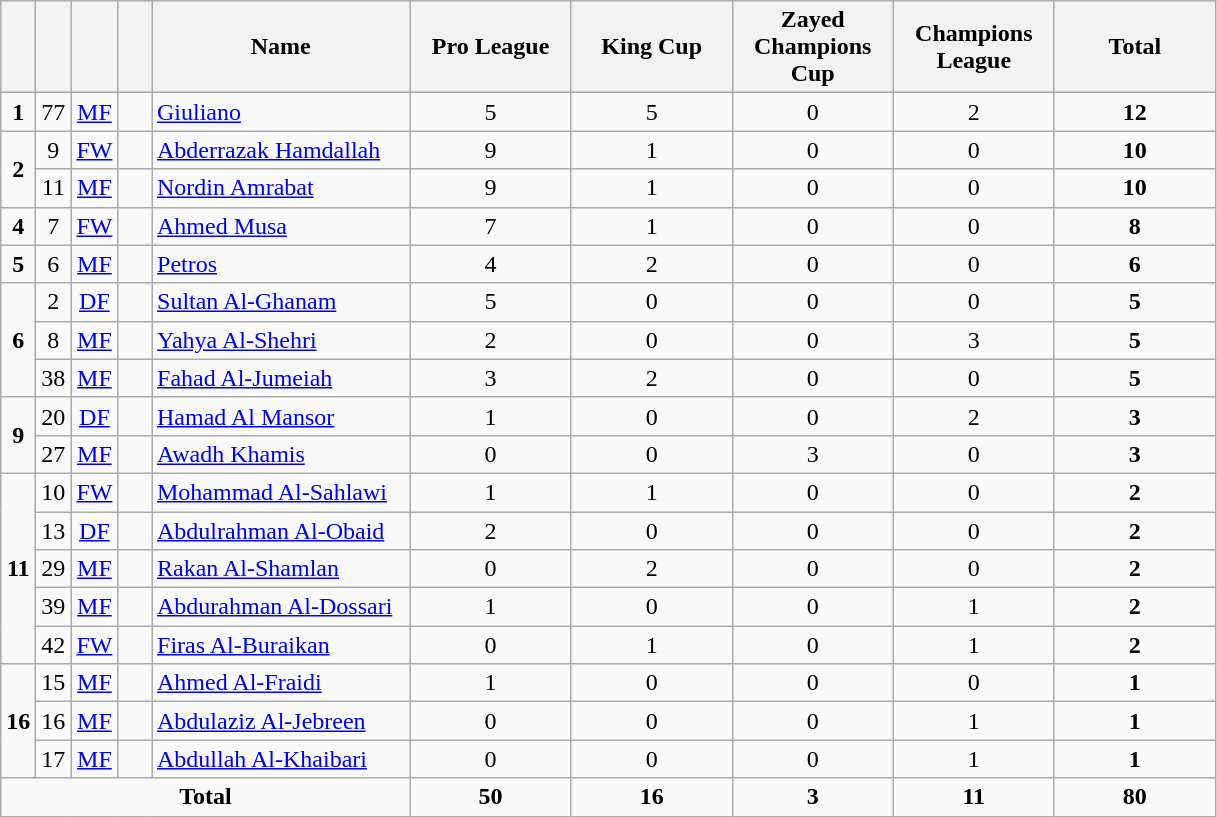<table class="wikitable" style="text-align:center">
<tr>
<th width=15></th>
<th width=15></th>
<th width=15></th>
<th width=15></th>
<th width=165>Name</th>
<th width=100>Pro League</th>
<th width=100>King Cup</th>
<th width=100>Zayed Champions Cup</th>
<th width=100>Champions League</th>
<th width=100>Total</th>
</tr>
<tr>
<td><strong>1</strong></td>
<td>77</td>
<td><a href='#'>MF</a></td>
<td></td>
<td align=left><a href='#'>Giuliano</a></td>
<td>5</td>
<td>5</td>
<td>0</td>
<td>2</td>
<td><strong>12</strong></td>
</tr>
<tr>
<td rowspan=2><strong>2</strong></td>
<td>9</td>
<td><a href='#'>FW</a></td>
<td></td>
<td align=left><a href='#'>Abderrazak Hamdallah</a></td>
<td>9</td>
<td>1</td>
<td>0</td>
<td>0</td>
<td><strong>10</strong></td>
</tr>
<tr>
<td>11</td>
<td><a href='#'>MF</a></td>
<td></td>
<td align=left><a href='#'>Nordin Amrabat</a></td>
<td>9</td>
<td>1</td>
<td>0</td>
<td>0</td>
<td><strong>10</strong></td>
</tr>
<tr>
<td><strong>4</strong></td>
<td>7</td>
<td><a href='#'>FW</a></td>
<td></td>
<td align=left><a href='#'>Ahmed Musa</a></td>
<td>7</td>
<td>1</td>
<td>0</td>
<td>0</td>
<td><strong>8</strong></td>
</tr>
<tr>
<td><strong>5</strong></td>
<td>6</td>
<td><a href='#'>MF</a></td>
<td></td>
<td align=left><a href='#'>Petros</a></td>
<td>4</td>
<td>2</td>
<td>0</td>
<td>0</td>
<td><strong>6</strong></td>
</tr>
<tr>
<td rowspan=3><strong>6</strong></td>
<td>2</td>
<td><a href='#'>DF</a></td>
<td></td>
<td align=left><a href='#'>Sultan Al-Ghanam</a></td>
<td>5</td>
<td>0</td>
<td>0</td>
<td>0</td>
<td><strong>5</strong></td>
</tr>
<tr>
<td>8</td>
<td><a href='#'>MF</a></td>
<td></td>
<td align=left><a href='#'>Yahya Al-Shehri</a></td>
<td>2</td>
<td>0</td>
<td>0</td>
<td>3</td>
<td><strong>5</strong></td>
</tr>
<tr>
<td>38</td>
<td><a href='#'>MF</a></td>
<td></td>
<td align=left><a href='#'>Fahad Al-Jumeiah</a></td>
<td>3</td>
<td>2</td>
<td>0</td>
<td>0</td>
<td><strong>5</strong></td>
</tr>
<tr>
<td rowspan=2><strong>9</strong></td>
<td>20</td>
<td><a href='#'>DF</a></td>
<td></td>
<td align=left><a href='#'>Hamad Al Mansor</a></td>
<td>1</td>
<td>0</td>
<td>0</td>
<td>2</td>
<td><strong>3</strong></td>
</tr>
<tr>
<td>27</td>
<td><a href='#'>MF</a></td>
<td></td>
<td align=left><a href='#'>Awadh Khamis</a></td>
<td>0</td>
<td>0</td>
<td>3</td>
<td>0</td>
<td><strong>3</strong></td>
</tr>
<tr>
<td rowspan=5><strong>11</strong></td>
<td>10</td>
<td><a href='#'>FW</a></td>
<td></td>
<td align=left><a href='#'>Mohammad Al-Sahlawi</a></td>
<td>1</td>
<td>1</td>
<td>0</td>
<td>0</td>
<td><strong>2</strong></td>
</tr>
<tr>
<td>13</td>
<td><a href='#'>DF</a></td>
<td></td>
<td align=left><a href='#'>Abdulrahman Al-Obaid</a></td>
<td>2</td>
<td>0</td>
<td>0</td>
<td>0</td>
<td><strong>2</strong></td>
</tr>
<tr>
<td>29</td>
<td><a href='#'>MF</a></td>
<td></td>
<td align=left><a href='#'>Rakan Al-Shamlan</a></td>
<td>0</td>
<td>2</td>
<td>0</td>
<td>0</td>
<td><strong>2</strong></td>
</tr>
<tr>
<td>39</td>
<td><a href='#'>MF</a></td>
<td></td>
<td align=left><a href='#'>Abdurahman Al-Dossari</a></td>
<td>1</td>
<td>0</td>
<td>0</td>
<td>1</td>
<td><strong>2</strong></td>
</tr>
<tr>
<td>42</td>
<td><a href='#'>FW</a></td>
<td></td>
<td align=left><a href='#'>Firas Al-Buraikan</a></td>
<td>0</td>
<td>1</td>
<td>0</td>
<td>1</td>
<td><strong>2</strong></td>
</tr>
<tr>
<td rowspan=3><strong>16</strong></td>
<td>15</td>
<td><a href='#'>MF</a></td>
<td></td>
<td align=left><a href='#'>Ahmed Al-Fraidi</a></td>
<td>1</td>
<td>0</td>
<td>0</td>
<td>0</td>
<td><strong>1</strong></td>
</tr>
<tr>
<td>16</td>
<td><a href='#'>MF</a></td>
<td></td>
<td align=left><a href='#'>Abdulaziz Al-Jebreen</a></td>
<td>0</td>
<td>0</td>
<td>0</td>
<td>1</td>
<td><strong>1</strong></td>
</tr>
<tr>
<td>17</td>
<td><a href='#'>MF</a></td>
<td></td>
<td align=left><a href='#'>Abdullah Al-Khaibari</a></td>
<td>0</td>
<td>0</td>
<td>0</td>
<td>1</td>
<td><strong>1</strong></td>
</tr>
<tr>
<td colspan=5><strong>Total</strong></td>
<td><strong>50</strong></td>
<td><strong>16</strong></td>
<td><strong>3</strong></td>
<td><strong>11</strong></td>
<td><strong>80</strong></td>
</tr>
</table>
